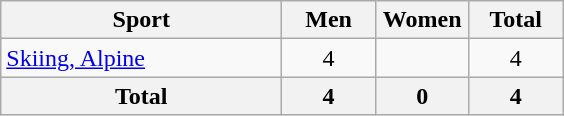<table class="wikitable sortable" style="text-align:center;">
<tr>
<th width=180>Sport</th>
<th width=55>Men</th>
<th width=55>Women</th>
<th width=55>Total</th>
</tr>
<tr>
<td align=left><a href='#'>Skiing, Alpine</a></td>
<td>4</td>
<td></td>
<td>4</td>
</tr>
<tr class="sortbottom">
<th>Total</th>
<th>4</th>
<th>0</th>
<th>4</th>
</tr>
</table>
